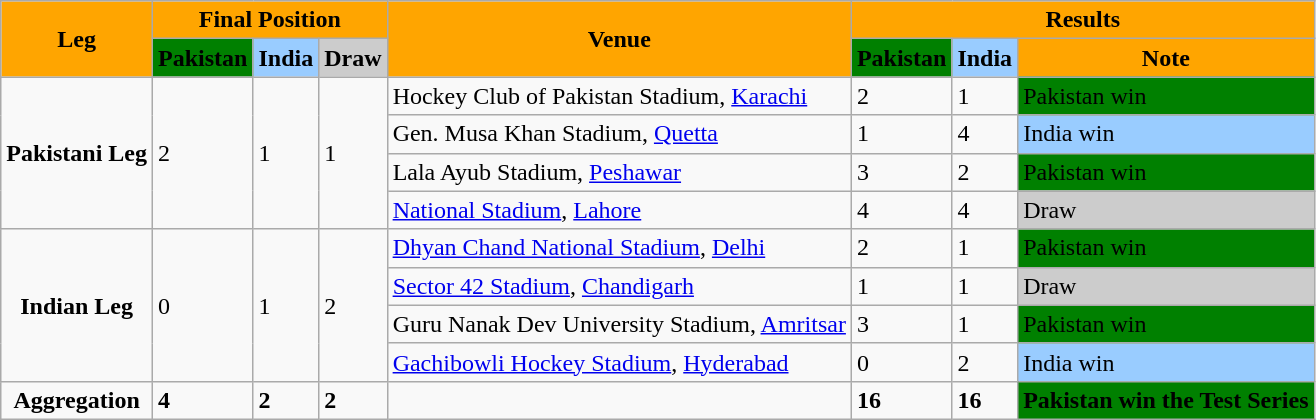<table class="wikitable">
<tr>
<th style="background:orange;" rowspan=2>Leg</th>
<th style="background:orange;" colspan=3>Final Position</th>
<th style="background:orange;" rowspan=2>Venue</th>
<th style="background:orange;" colspan=3>Results</th>
</tr>
<tr>
<th style="background:green;"> Pakistan</th>
<th style="background:#9cf;"> India</th>
<th style="background:#ccc;">Draw</th>
<th style="background:green;"> Pakistan</th>
<th style="background:#9cf;"> India</th>
<th style="background:orange;">Note</th>
</tr>
<tr>
<td style=text-align:center; rowspan=4><strong>Pakistani Leg</strong></td>
<td rowspan=4>2</td>
<td rowspan=4>1</td>
<td rowspan=4>1</td>
<td> Hockey Club of Pakistan Stadium, <a href='#'>Karachi</a></td>
<td>2</td>
<td>1</td>
<td style="background:green;"> Pakistan win</td>
</tr>
<tr>
<td> Gen. Musa Khan Stadium, <a href='#'>Quetta</a></td>
<td>1</td>
<td>4</td>
<td style="background:#9cf;"> India win</td>
</tr>
<tr>
<td> Lala Ayub Stadium, <a href='#'>Peshawar</a></td>
<td>3</td>
<td>2</td>
<td style="background:green;"> Pakistan win</td>
</tr>
<tr>
<td> <a href='#'>National Stadium</a>, <a href='#'>Lahore</a></td>
<td>4</td>
<td>4</td>
<td style="background:#ccc;">Draw</td>
</tr>
<tr>
<td style=text-align:center; rowspan=4><strong>Indian Leg</strong></td>
<td rowspan=4>0</td>
<td rowspan=4>1</td>
<td rowspan=4>2</td>
<td> <a href='#'>Dhyan Chand National Stadium</a>, <a href='#'>Delhi</a></td>
<td>2</td>
<td>1</td>
<td style="background:green;"> Pakistan win</td>
</tr>
<tr>
<td> <a href='#'>Sector 42 Stadium</a>, <a href='#'>Chandigarh</a></td>
<td>1</td>
<td>1</td>
<td style="background:#ccc;">Draw</td>
</tr>
<tr>
<td> Guru Nanak Dev University Stadium, <a href='#'>Amritsar</a></td>
<td>3</td>
<td>1</td>
<td style="background:green;"> Pakistan win</td>
</tr>
<tr>
<td> <a href='#'>Gachibowli Hockey Stadium</a>, <a href='#'>Hyderabad</a></td>
<td>0</td>
<td>2</td>
<td style="background:#9cf;"> India win</td>
</tr>
<tr>
<td style=text-align:center;><strong>Aggregation</strong></td>
<td><strong>4</strong></td>
<td><strong>2</strong></td>
<td><strong>2</strong></td>
<td></td>
<td><strong>16</strong></td>
<td><strong>16</strong></td>
<td style="background:green;"> <strong>Pakistan win the Test Series</strong></td>
</tr>
</table>
